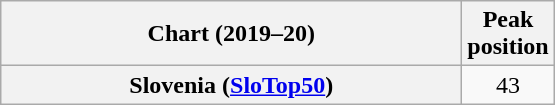<table class="wikitable plainrowheaders" style="text-align:center">
<tr>
<th width=300>Chart (2019–20)</th>
<th>Peak<br>position</th>
</tr>
<tr>
<th scope="row">Slovenia (<a href='#'>SloTop50</a>)</th>
<td>43</td>
</tr>
</table>
